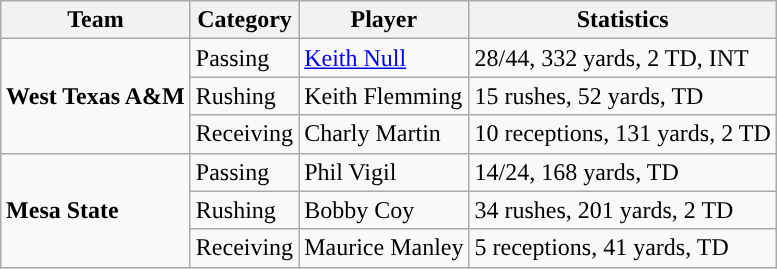<table class="wikitable" style="float: right;">
<tr>
<th>Team</th>
<th>Category</th>
<th>Player</th>
<th>Statistics</th>
</tr>
<tr>
<td rowspan=3><strong>West Texas A&M</strong></td>
<td>Passing</td>
<td><a href='#'>Keith Null</a></td>
<td>28/44, 332 yards, 2 TD, INT</td>
</tr>
<tr>
<td>Rushing</td>
<td>Keith Flemming</td>
<td>15 rushes, 52 yards, TD</td>
</tr>
<tr>
<td>Receiving</td>
<td>Charly Martin</td>
<td>10 receptions, 131 yards, 2 TD</td>
</tr>
<tr>
<td rowspan=3><strong>Mesa State</strong></td>
<td>Passing</td>
<td>Phil Vigil</td>
<td>14/24, 168 yards, TD</td>
</tr>
<tr>
<td>Rushing</td>
<td>Bobby Coy</td>
<td>34 rushes, 201 yards, 2 TD</td>
</tr>
<tr>
<td>Receiving</td>
<td>Maurice Manley</td>
<td>5 receptions, 41 yards, TD</td>
</tr>
</table>
